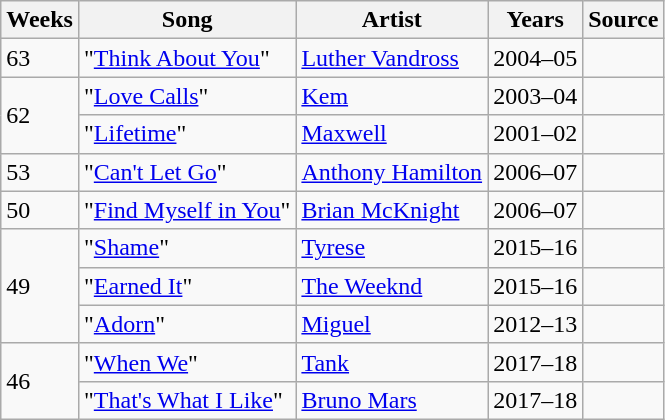<table class="wikitable">
<tr>
<th>Weeks</th>
<th>Song</th>
<th>Artist</th>
<th>Years</th>
<th>Source</th>
</tr>
<tr>
<td>63</td>
<td>"<a href='#'>Think About You</a>"</td>
<td><a href='#'>Luther Vandross</a></td>
<td>2004–05</td>
<td></td>
</tr>
<tr>
<td rowspan="2">62</td>
<td>"<a href='#'>Love Calls</a>"</td>
<td><a href='#'>Kem</a></td>
<td>2003–04</td>
<td></td>
</tr>
<tr>
<td>"<a href='#'>Lifetime</a>"</td>
<td><a href='#'>Maxwell</a></td>
<td>2001–02</td>
<td></td>
</tr>
<tr>
<td>53</td>
<td>"<a href='#'>Can't Let Go</a>"</td>
<td><a href='#'>Anthony Hamilton</a></td>
<td>2006–07</td>
<td></td>
</tr>
<tr>
<td>50</td>
<td>"<a href='#'>Find Myself in You</a>"</td>
<td><a href='#'>Brian McKnight</a></td>
<td>2006–07</td>
<td></td>
</tr>
<tr>
<td rowspan="3">49</td>
<td>"<a href='#'>Shame</a>"</td>
<td><a href='#'>Tyrese</a></td>
<td>2015–16</td>
<td></td>
</tr>
<tr>
<td>"<a href='#'>Earned It</a>"</td>
<td><a href='#'>The Weeknd</a></td>
<td>2015–16</td>
<td></td>
</tr>
<tr>
<td>"<a href='#'>Adorn</a>"</td>
<td><a href='#'>Miguel</a></td>
<td>2012–13</td>
<td></td>
</tr>
<tr>
<td rowspan="2">46</td>
<td>"<a href='#'>When We</a>"</td>
<td><a href='#'>Tank</a></td>
<td>2017–18</td>
<td></td>
</tr>
<tr>
<td>"<a href='#'>That's What I Like</a>"</td>
<td><a href='#'>Bruno Mars</a></td>
<td>2017–18</td>
<td></td>
</tr>
</table>
